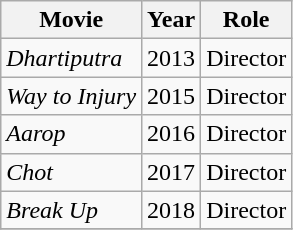<table class="wikitable sortable">
<tr>
<th>Movie</th>
<th>Year</th>
<th>Role</th>
</tr>
<tr>
<td><em>Dhartiputra</em></td>
<td>2013</td>
<td>Director</td>
</tr>
<tr>
<td><em>Way to Injury</em></td>
<td>2015</td>
<td>Director</td>
</tr>
<tr>
<td><em>Aarop</em></td>
<td>2016</td>
<td>Director </td>
</tr>
<tr>
<td><em>Chot</em></td>
<td>2017</td>
<td>Director</td>
</tr>
<tr>
<td><em>Break Up</em></td>
<td>2018</td>
<td>Director</td>
</tr>
<tr>
</tr>
</table>
